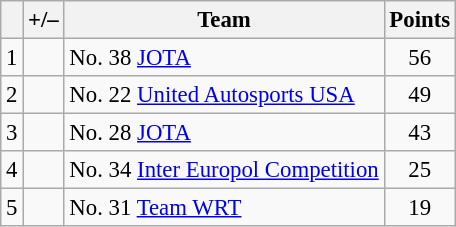<table class="wikitable" style="font-size: 95%;">
<tr>
<th scope="col"></th>
<th scope="col">+/–</th>
<th scope="col">Team</th>
<th scope="col">Points</th>
</tr>
<tr>
<td align="center">1</td>
<td align="left"></td>
<td> No. 38 <a href='#'>JOTA</a></td>
<td align="center">56</td>
</tr>
<tr>
<td align="center">2</td>
<td align="left"></td>
<td> No. 22 <a href='#'>United Autosports USA</a></td>
<td align="center">49</td>
</tr>
<tr>
<td align="center">3</td>
<td align="left"></td>
<td> No. 28 <a href='#'>JOTA</a></td>
<td align="center">43</td>
</tr>
<tr>
<td align="center">4</td>
<td align="left"></td>
<td> No. 34 <a href='#'>Inter Europol Competition</a></td>
<td align="center">25</td>
</tr>
<tr>
<td align="center">5</td>
<td align="left"></td>
<td> No. 31 <a href='#'>Team WRT</a></td>
<td align="center">19</td>
</tr>
</table>
